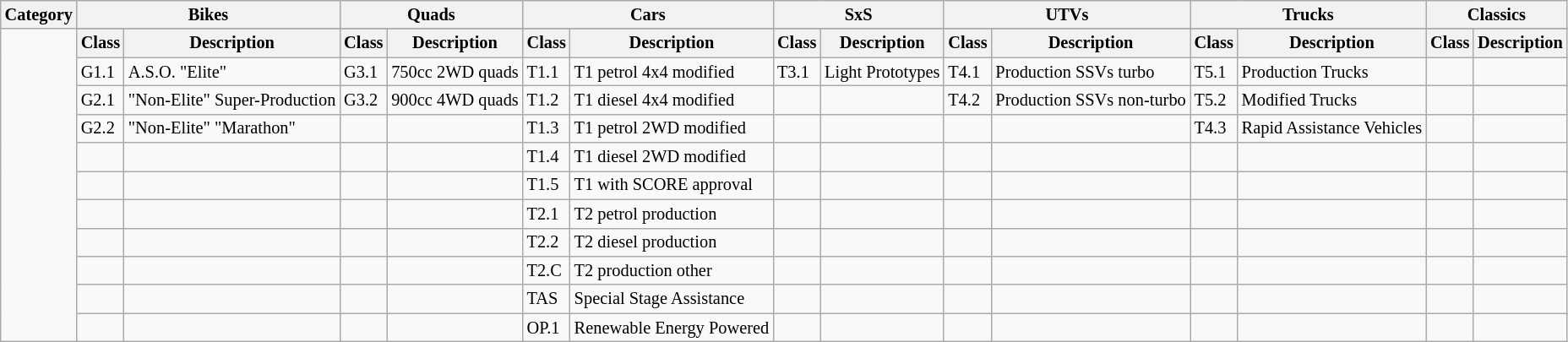<table class="wikitable" style="font-size:85%;">
<tr>
<th>Category</th>
<th colspan=2; align=center>Bikes</th>
<th colspan=2; align=center>Quads</th>
<th colspan=2; align=center>Cars</th>
<th colspan=2; align=center>SxS</th>
<th colspan=2; align=center>UTVs</th>
<th colspan=2; align=center>Trucks</th>
<th colspan=2; align=center>Classics</th>
</tr>
<tr>
<td rowspan=12></td>
</tr>
<tr>
<th>Class</th>
<th>Description</th>
<th>Class</th>
<th>Description</th>
<th>Class</th>
<th>Description</th>
<th>Class</th>
<th>Description</th>
<th>Class</th>
<th>Description</th>
<th>Class</th>
<th>Description</th>
<th>Class</th>
<th>Description</th>
</tr>
<tr>
<td>G1.1</td>
<td>A.S.O. "Elite"</td>
<td>G3.1</td>
<td>750cc 2WD quads</td>
<td>T1.1</td>
<td>T1 petrol 4x4 modified</td>
<td>T3.1</td>
<td>Light Prototypes</td>
<td>T4.1</td>
<td>Production SSVs turbo</td>
<td>T5.1</td>
<td>Production Trucks</td>
<td></td>
<td></td>
</tr>
<tr>
<td>G2.1</td>
<td>"Non-Elite" Super-Production</td>
<td>G3.2</td>
<td>900cc 4WD quads</td>
<td>T1.2</td>
<td>T1 diesel 4x4 modified</td>
<td></td>
<td></td>
<td>T4.2</td>
<td>Production SSVs non-turbo</td>
<td>T5.2</td>
<td>Modified Trucks</td>
<td></td>
<td></td>
</tr>
<tr>
<td>G2.2</td>
<td>"Non-Elite" "Marathon"</td>
<td></td>
<td></td>
<td>T1.3</td>
<td>T1 petrol 2WD modified</td>
<td></td>
<td></td>
<td></td>
<td></td>
<td>T4.3</td>
<td>Rapid Assistance Vehicles</td>
<td></td>
<td></td>
</tr>
<tr>
<td></td>
<td></td>
<td></td>
<td></td>
<td>T1.4</td>
<td>T1 diesel 2WD modified</td>
<td></td>
<td></td>
<td></td>
<td></td>
<td></td>
<td></td>
<td></td>
<td></td>
</tr>
<tr>
<td></td>
<td></td>
<td></td>
<td></td>
<td>T1.5</td>
<td>T1 with SCORE approval </td>
<td></td>
<td></td>
<td></td>
<td></td>
<td></td>
<td></td>
<td></td>
<td></td>
</tr>
<tr>
<td></td>
<td></td>
<td></td>
<td></td>
<td>T2.1</td>
<td>T2 petrol production </td>
<td></td>
<td></td>
<td></td>
<td></td>
<td></td>
<td></td>
<td></td>
<td></td>
</tr>
<tr>
<td></td>
<td></td>
<td></td>
<td></td>
<td>T2.2</td>
<td>T2 diesel production</td>
<td></td>
<td></td>
<td></td>
<td></td>
<td></td>
<td></td>
<td></td>
<td></td>
</tr>
<tr>
<td></td>
<td></td>
<td></td>
<td></td>
<td>T2.C</td>
<td>T2 production other </td>
<td></td>
<td></td>
<td></td>
<td></td>
<td></td>
<td></td>
<td></td>
<td></td>
</tr>
<tr>
<td></td>
<td></td>
<td></td>
<td></td>
<td>TAS</td>
<td>Special Stage Assistance</td>
<td></td>
<td></td>
<td></td>
<td></td>
<td></td>
<td></td>
<td></td>
<td></td>
</tr>
<tr>
<td></td>
<td></td>
<td></td>
<td></td>
<td>OP.1</td>
<td>Renewable Energy Powered </td>
<td></td>
<td></td>
<td></td>
<td></td>
<td></td>
<td></td>
<td></td>
<td></td>
</tr>
</table>
